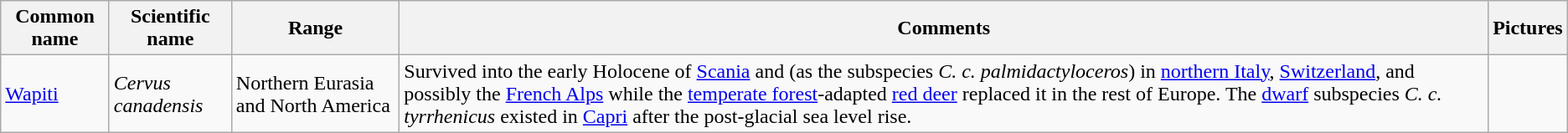<table class="wikitable">
<tr>
<th>Common name</th>
<th>Scientific name</th>
<th>Range</th>
<th class="unsortable">Comments</th>
<th class="unsortable">Pictures</th>
</tr>
<tr>
<td><a href='#'>Wapiti</a></td>
<td><em>Cervus canadensis</em></td>
<td>Northern Eurasia and North America</td>
<td>Survived into the early Holocene of <a href='#'>Scania</a> and (as the subspecies <em>C. c. palmidactyloceros</em>) in <a href='#'>northern Italy</a>, <a href='#'>Switzerland</a>, and possibly the <a href='#'>French Alps</a> while the <a href='#'>temperate forest</a>-adapted <a href='#'>red deer</a> replaced it in the rest of Europe. The <a href='#'>dwarf</a> subspecies <em>C. c. tyrrhenicus</em> existed in <a href='#'>Capri</a> after the post-glacial sea level rise.</td>
<td></td>
</tr>
</table>
